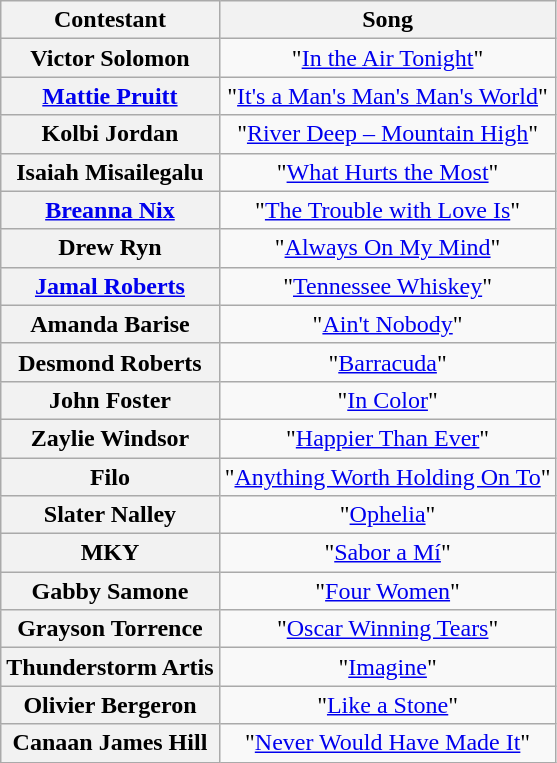<table class="wikitable unsortable" style="text-align:center">
<tr>
<th scope="col">Contestant</th>
<th scope="col">Song</th>
</tr>
<tr>
<th scope="row">Victor Solomon</th>
<td>"<a href='#'>In the Air Tonight</a>"</td>
</tr>
<tr>
<th scope="row"><a href='#'>Mattie Pruitt</a></th>
<td>"<a href='#'>It's a Man's Man's Man's World</a>"</td>
</tr>
<tr>
<th scope="row">Kolbi Jordan</th>
<td>"<a href='#'>River Deep – Mountain High</a>"</td>
</tr>
<tr>
<th scope="row">Isaiah Misailegalu</th>
<td>"<a href='#'>What Hurts the Most</a>"</td>
</tr>
<tr>
<th scope="row"><a href='#'>Breanna Nix</a></th>
<td>"<a href='#'>The Trouble with Love Is</a>"</td>
</tr>
<tr>
<th scope="row">Drew Ryn</th>
<td>"<a href='#'>Always On My Mind</a>"</td>
</tr>
<tr>
<th scope="row"><a href='#'>Jamal Roberts</a></th>
<td>"<a href='#'>Tennessee Whiskey</a>"</td>
</tr>
<tr>
<th scope="row">Amanda Barise</th>
<td>"<a href='#'>Ain't Nobody</a>"</td>
</tr>
<tr>
<th scope="row">Desmond Roberts</th>
<td>"<a href='#'>Barracuda</a>"</td>
</tr>
<tr>
<th scope="row">John Foster</th>
<td>"<a href='#'>In Color</a>"</td>
</tr>
<tr>
<th scope="row">Zaylie Windsor</th>
<td>"<a href='#'>Happier Than Ever</a>"</td>
</tr>
<tr>
<th scope="row">Filo</th>
<td>"<a href='#'>Anything Worth Holding On To</a>"</td>
</tr>
<tr>
<th scope="row">Slater Nalley</th>
<td>"<a href='#'>Ophelia</a>"</td>
</tr>
<tr>
<th scope="row">MKY</th>
<td>"<a href='#'>Sabor a Mí</a>"</td>
</tr>
<tr>
<th scope="row">Gabby Samone</th>
<td>"<a href='#'>Four Women</a>"</td>
</tr>
<tr>
<th scope="row">Grayson Torrence</th>
<td>"<a href='#'>Oscar Winning Tears</a>"</td>
</tr>
<tr>
<th scope="row">Thunderstorm Artis</th>
<td>"<a href='#'>Imagine</a>"</td>
</tr>
<tr>
<th scope="row">Olivier Bergeron</th>
<td>"<a href='#'>Like a Stone</a>"</td>
</tr>
<tr>
<th scope="row">Canaan James Hill</th>
<td>"<a href='#'>Never Would Have Made It</a>"</td>
</tr>
</table>
